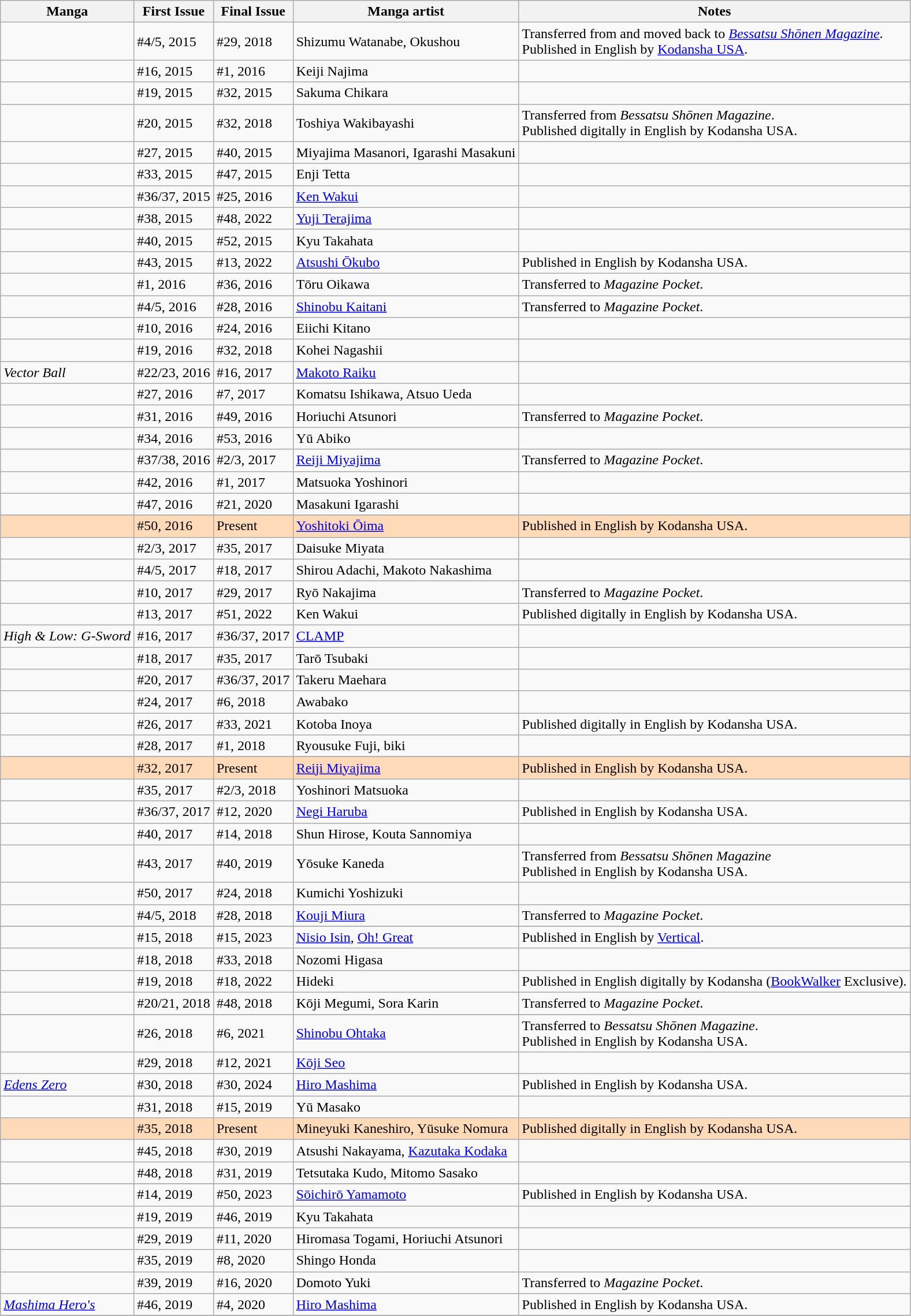<table class="wikitable sortable">
<tr>
<th>Manga</th>
<th>First Issue</th>
<th>Final Issue</th>
<th>Manga artist</th>
<th>Notes</th>
</tr>
<tr>
<td></td>
<td>#4/5, 2015</td>
<td>#29, 2018</td>
<td>Shizumu Watanabe, Okushou</td>
<td>Transferred from and moved back to <em><a href='#'>Bessatsu Shōnen Magazine</a></em>.<br>Published in English by <a href='#'>Kodansha USA</a>.</td>
</tr>
<tr>
<td></td>
<td>#16, 2015</td>
<td>#1, 2016</td>
<td>Keiji Najima</td>
<td></td>
</tr>
<tr>
<td></td>
<td>#19, 2015</td>
<td>#32, 2015</td>
<td>Sakuma Chikara</td>
<td></td>
</tr>
<tr>
<td></td>
<td>#20, 2015</td>
<td>#32, 2018</td>
<td>Toshiya Wakibayashi</td>
<td>Transferred from <em>Bessatsu Shōnen Magazine</em>.<br>Published digitally in English by Kodansha USA.</td>
</tr>
<tr>
<td></td>
<td>#27, 2015</td>
<td>#40, 2015</td>
<td>Miyajima Masanori, Igarashi Masakuni</td>
<td></td>
</tr>
<tr>
<td></td>
<td>#33, 2015</td>
<td>#47, 2015</td>
<td>Enji Tetta</td>
<td></td>
</tr>
<tr>
<td></td>
<td>#36/37, 2015</td>
<td>#25, 2016</td>
<td><a href='#'>Ken Wakui</a></td>
<td></td>
</tr>
<tr>
<td></td>
<td>#38, 2015</td>
<td>#48, 2022</td>
<td><a href='#'>Yuji Terajima</a></td>
<td></td>
</tr>
<tr>
<td></td>
<td>#40, 2015</td>
<td>#52, 2015</td>
<td>Kyu Takahata</td>
<td></td>
</tr>
<tr>
<td></td>
<td>#43, 2015</td>
<td>#13, 2022</td>
<td><a href='#'>Atsushi Ōkubo</a></td>
<td>Published in English by Kodansha USA.</td>
</tr>
<tr>
<td></td>
<td>#1, 2016</td>
<td>#36, 2016</td>
<td>Tōru Oikawa</td>
<td>Transferred to <em>Magazine Pocket</em>.</td>
</tr>
<tr>
<td></td>
<td>#4/5, 2016</td>
<td>#28, 2016</td>
<td><a href='#'>Shinobu Kaitani</a></td>
<td>Transferred to <em>Magazine Pocket</em>.</td>
</tr>
<tr>
<td></td>
<td>#10, 2016</td>
<td>#24, 2016</td>
<td>Eiichi Kitano</td>
<td></td>
</tr>
<tr>
<td></td>
<td>#19, 2016</td>
<td>#32, 2018</td>
<td>Kohei Nagashii</td>
<td></td>
</tr>
<tr>
<td><em>Vector Ball</em></td>
<td>#22/23, 2016</td>
<td>#16, 2017</td>
<td><a href='#'>Makoto Raiku</a></td>
<td></td>
</tr>
<tr>
<td></td>
<td>#27, 2016</td>
<td>#7, 2017</td>
<td>Komatsu Ishikawa, Atsuo Ueda</td>
<td></td>
</tr>
<tr>
<td></td>
<td>#31, 2016</td>
<td>#49, 2016</td>
<td>Horiuchi Atsunori</td>
<td>Transferred to <em>Magazine Pocket</em>.</td>
</tr>
<tr>
<td></td>
<td>#34, 2016</td>
<td>#53, 2016</td>
<td>Yū Abiko</td>
<td></td>
</tr>
<tr>
<td></td>
<td>#37/38, 2016</td>
<td>#2/3, 2017</td>
<td><a href='#'>Reiji Miyajima</a></td>
<td>Transferred to <em>Magazine Pocket</em>.</td>
</tr>
<tr>
<td></td>
<td>#42, 2016</td>
<td>#1, 2017</td>
<td>Matsuoka Yoshinori</td>
<td></td>
</tr>
<tr>
<td></td>
<td>#47, 2016</td>
<td>#21, 2020</td>
<td>Masakuni Igarashi</td>
<td></td>
</tr>
<tr>
</tr>
<tr style="background-color:#FFDAB9;">
<td></td>
<td>#50, 2016</td>
<td>Present</td>
<td><a href='#'>Yoshitoki Ōima</a></td>
<td>Published in English by Kodansha USA.</td>
</tr>
<tr>
<td></td>
<td>#2/3, 2017</td>
<td>#35, 2017</td>
<td>Daisuke Miyata</td>
<td></td>
</tr>
<tr>
<td></td>
<td>#4/5, 2017</td>
<td>#18, 2017</td>
<td>Shirou Adachi, Makoto Nakashima</td>
<td></td>
</tr>
<tr>
<td></td>
<td>#10, 2017</td>
<td>#29, 2017</td>
<td>Ryō Nakajima</td>
<td>Transferred to <em>Magazine Pocket</em>.</td>
</tr>
<tr>
<td></td>
<td>#13, 2017</td>
<td>#51, 2022</td>
<td>Ken Wakui</td>
<td>Published digitally in English by Kodansha USA.</td>
</tr>
<tr>
<td><em>High & Low: G-Sword</em></td>
<td>#16, 2017</td>
<td>#36/37, 2017</td>
<td><a href='#'>CLAMP</a></td>
<td></td>
</tr>
<tr>
<td></td>
<td>#18, 2017</td>
<td>#35, 2017</td>
<td>Tarō Tsubaki</td>
<td></td>
</tr>
<tr>
<td></td>
<td>#20, 2017</td>
<td>#36/37, 2017</td>
<td>Takeru Maehara</td>
<td></td>
</tr>
<tr>
<td></td>
<td>#24, 2017</td>
<td>#6, 2018</td>
<td>Awabako</td>
<td></td>
</tr>
<tr>
<td></td>
<td>#26, 2017</td>
<td>#33, 2021</td>
<td>Kotoba Inoya</td>
<td>Published digitally in English by Kodansha USA.</td>
</tr>
<tr>
<td></td>
<td>#28, 2017</td>
<td>#1, 2018</td>
<td>Ryousuke Fuji, biki</td>
<td></td>
</tr>
<tr>
</tr>
<tr style="background-color:#FFDAB9;">
<td></td>
<td>#32, 2017</td>
<td>Present</td>
<td><a href='#'>Reiji Miyajima</a></td>
<td>Published in English by Kodansha USA.</td>
</tr>
<tr>
<td></td>
<td>#35, 2017</td>
<td>#2/3, 2018</td>
<td>Yoshinori Matsuoka</td>
<td></td>
</tr>
<tr>
<td></td>
<td>#36/37, 2017</td>
<td>#12, 2020</td>
<td><a href='#'>Negi Haruba</a></td>
<td>Published in English by Kodansha USA.</td>
</tr>
<tr>
<td></td>
<td>#40, 2017</td>
<td>#14, 2018</td>
<td>Shun Hirose, Kouta Sannomiya</td>
<td></td>
</tr>
<tr>
<td></td>
<td>#43, 2017</td>
<td>#40, 2019</td>
<td>Yōsuke Kaneda</td>
<td>Transferred from <em>Bessatsu Shōnen Magazine</em><br>Published in English by Kodansha USA.</td>
</tr>
<tr>
<td></td>
<td>#50, 2017</td>
<td>#24, 2018</td>
<td>Kumichi Yoshizuki</td>
<td></td>
</tr>
<tr>
<td></td>
<td>#4/5, 2018</td>
<td>#28, 2018</td>
<td><a href='#'>Kouji Miura</a></td>
<td>Transferred to <em>Magazine Pocket</em>.</td>
</tr>
<tr>
</tr>
<tr>
<td></td>
<td>#15, 2018</td>
<td>#15, 2023</td>
<td><a href='#'>Nisio Isin</a>, <a href='#'>Oh! Great</a></td>
<td>Published in English by <a href='#'>Vertical</a>.</td>
</tr>
<tr>
<td></td>
<td>#18, 2018</td>
<td>#33, 2018</td>
<td>Nozomi Higasa</td>
<td></td>
</tr>
<tr>
<td></td>
<td>#19, 2018</td>
<td>#18, 2022</td>
<td>Hideki</td>
<td>Published in English digitally by Kodansha (<a href='#'>BookWalker</a> Exclusive).</td>
</tr>
<tr>
<td></td>
<td>#20/21, 2018</td>
<td>#48, 2018</td>
<td>Kōji Megumi, Sora Karin</td>
<td>Transferred to <em>Magazine Pocket</em>.</td>
</tr>
<tr>
</tr>
<tr>
<td></td>
<td>#26, 2018</td>
<td>#6, 2021</td>
<td><a href='#'>Shinobu Ohtaka</a></td>
<td>Transferred to <em>Bessatsu Shōnen Magazine</em>.<br>Published in English by Kodansha USA.</td>
</tr>
<tr>
<td></td>
<td>#29, 2018</td>
<td>#12, 2021</td>
<td><a href='#'>Kōji Seo</a></td>
<td></td>
</tr>
<tr>
<td><em><a href='#'>Edens Zero</a></em></td>
<td>#30, 2018</td>
<td>#30, 2024</td>
<td><a href='#'>Hiro Mashima</a></td>
<td>Published in English by Kodansha USA.</td>
</tr>
<tr>
<td></td>
<td>#31, 2018</td>
<td>#15, 2019</td>
<td>Yū Masako</td>
<td></td>
</tr>
<tr style="background-color:#FFDAB9;">
<td></td>
<td>#35, 2018</td>
<td>Present</td>
<td>Mineyuki Kaneshiro, Yūsuke Nomura</td>
<td>Published digitally in English by Kodansha USA.</td>
</tr>
<tr>
<td></td>
<td>#45, 2018</td>
<td>#30, 2019</td>
<td>Atsushi Nakayama, <a href='#'>Kazutaka Kodaka</a></td>
<td></td>
</tr>
<tr>
<td></td>
<td>#48, 2018</td>
<td>#31, 2019</td>
<td>Tetsutaka Kudo, Mitomo Sasako</td>
<td></td>
</tr>
<tr>
</tr>
<tr>
<td></td>
<td>#14, 2019</td>
<td>#50, 2023</td>
<td><a href='#'>Sōichirō Yamamoto</a></td>
<td>Published in English by Kodansha USA.</td>
</tr>
<tr>
<td></td>
<td>#19, 2019</td>
<td>#46, 2019</td>
<td>Kyu Takahata</td>
<td></td>
</tr>
<tr>
<td></td>
<td>#29, 2019</td>
<td>#11, 2020</td>
<td>Hiromasa Togami, Horiuchi Atsunori</td>
<td></td>
</tr>
<tr>
<td></td>
<td>#35, 2019</td>
<td>#8, 2020</td>
<td>Shingo Honda</td>
<td></td>
</tr>
<tr>
<td></td>
<td>#39, 2019</td>
<td>#16, 2020</td>
<td>Domoto Yuki</td>
<td>Transferred to <em>Magazine Pocket</em>.</td>
</tr>
<tr>
<td><em><a href='#'>Mashima Hero's</a></em></td>
<td>#46, 2019</td>
<td>#4, 2020</td>
<td><a href='#'>Hiro Mashima</a></td>
<td>Published in English by Kodansha USA.</td>
</tr>
<tr>
</tr>
</table>
